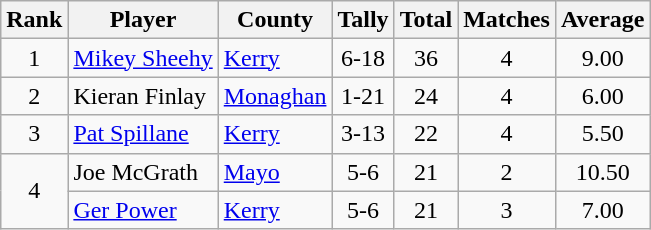<table class="wikitable">
<tr>
<th>Rank</th>
<th>Player</th>
<th>County</th>
<th>Tally</th>
<th>Total</th>
<th>Matches</th>
<th>Average</th>
</tr>
<tr>
<td rowspan=1 align=center>1</td>
<td><a href='#'>Mikey Sheehy</a></td>
<td><a href='#'>Kerry</a></td>
<td align=center>6-18</td>
<td align=center>36</td>
<td align=center>4</td>
<td align=center>9.00</td>
</tr>
<tr>
<td rowspan=1 align=center>2</td>
<td>Kieran Finlay</td>
<td><a href='#'>Monaghan</a></td>
<td align=center>1-21</td>
<td align=center>24</td>
<td align=center>4</td>
<td align=center>6.00</td>
</tr>
<tr>
<td rowspan=1 align=center>3</td>
<td><a href='#'>Pat Spillane</a></td>
<td><a href='#'>Kerry</a></td>
<td align=center>3-13</td>
<td align=center>22</td>
<td align=center>4</td>
<td align=center>5.50</td>
</tr>
<tr>
<td rowspan=2 align=center>4</td>
<td>Joe McGrath</td>
<td><a href='#'>Mayo</a></td>
<td align=center>5-6</td>
<td align=center>21</td>
<td align=center>2</td>
<td align=center>10.50</td>
</tr>
<tr>
<td><a href='#'>Ger Power</a></td>
<td><a href='#'>Kerry</a></td>
<td align=center>5-6</td>
<td align=center>21</td>
<td align=center>3</td>
<td align=center>7.00</td>
</tr>
</table>
